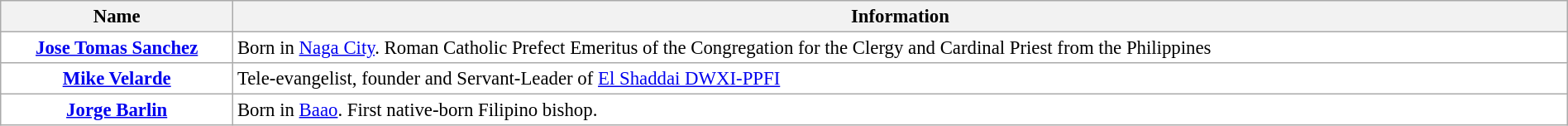<table class="wikitable collapsible collapsed" style="font-size:95%;background-color:white;width:100%;">
<tr>
<th scope="col">Name</th>
<th scope="col">Information</th>
</tr>
<tr>
<th scope="row" style="background-color:initial;white-space:nowrap;"><a href='#'>Jose Tomas Sanchez</a></th>
<td>Born in <a href='#'>Naga City</a>. Roman Catholic Prefect Emeritus of the Congregation for the Clergy and Cardinal Priest from the Philippines</td>
</tr>
<tr>
<th scope="row" style="background-color:initial;white-space:nowrap;"><a href='#'>Mike Velarde</a></th>
<td>Tele-evangelist, founder and Servant-Leader of <a href='#'>El Shaddai DWXI-PPFI</a></td>
</tr>
<tr>
<th scope="row" style="background-color:initial;white-space:nowrap;"><a href='#'>Jorge Barlin</a></th>
<td>Born in <a href='#'>Baao</a>. First native-born Filipino bishop.</td>
</tr>
</table>
